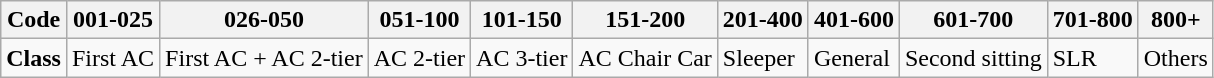<table class="wikitable"style="text-align:left;"style="font-size: 85%">
<tr>
<th>Code</th>
<th>001-025</th>
<th>026-050</th>
<th>051-100</th>
<th>101-150</th>
<th>151-200</th>
<th>201-400</th>
<th>401-600</th>
<th>601-700</th>
<th>701-800</th>
<th>800+</th>
</tr>
<tr>
<td><strong>Class</strong></td>
<td>First AC</td>
<td>First AC + AC 2-tier</td>
<td>AC 2-tier</td>
<td>AC 3-tier</td>
<td>AC Chair Car</td>
<td>Sleeper</td>
<td>General</td>
<td>Second sitting</td>
<td>SLR</td>
<td>Others</td>
</tr>
</table>
